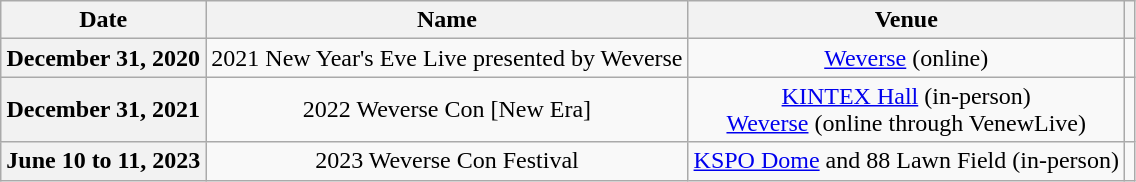<table class="wikitable plainrowheaders" style="text-align:center;">
<tr>
<th>Date</th>
<th>Name</th>
<th>Venue</th>
<th scope="col" class="unsortable"></th>
</tr>
<tr>
<th scope="row">December 31, 2020</th>
<td>2021 New Year's Eve Live presented by Weverse</td>
<td><a href='#'>Weverse</a> (online)</td>
<td style="text-align:center;"></td>
</tr>
<tr>
<th scope="row">December 31, 2021</th>
<td>2022 Weverse Con [New Era]</td>
<td><a href='#'>KINTEX Hall</a> (in-person)<br><a href='#'>Weverse</a> (online through VenewLive)</td>
<td style="text-align:center;"></td>
</tr>
<tr>
<th scope="row">June 10 to 11, 2023</th>
<td>2023 Weverse Con Festival</td>
<td><a href='#'>KSPO Dome</a> and 88 Lawn Field (in-person)</td>
<td style="text-align:center;"></td>
</tr>
</table>
